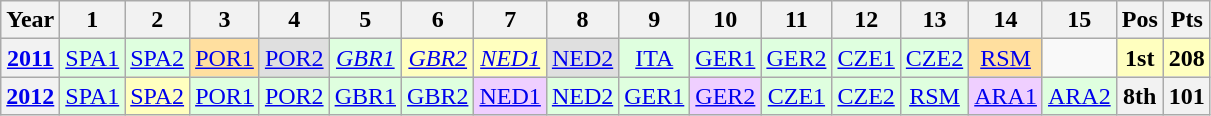<table class="wikitable" style="text-align:center">
<tr>
<th>Year</th>
<th>1</th>
<th>2</th>
<th>3</th>
<th>4</th>
<th>5</th>
<th>6</th>
<th>7</th>
<th>8</th>
<th>9</th>
<th>10</th>
<th>11</th>
<th>12</th>
<th>13</th>
<th>14</th>
<th>15</th>
<th>Pos</th>
<th>Pts</th>
</tr>
<tr>
<th><a href='#'>2011</a></th>
<td style="background:#dfffdf;"><a href='#'>SPA1</a><br></td>
<td style="background:#dfffdf;"><a href='#'>SPA2</a><br></td>
<td style="background:#ffdf9f;"><a href='#'>POR1</a><br></td>
<td style="background:#dfdfdf;"><a href='#'>POR2</a><br></td>
<td style="background:#dfffdf;"><em><a href='#'>GBR1</a></em><br></td>
<td style="background:#ffffbf;"><em><a href='#'>GBR2</a></em><br></td>
<td style="background:#ffffbf;"><em><a href='#'>NED1</a></em><br></td>
<td style="background:#dfdfdf;"><a href='#'>NED2</a><br></td>
<td style="background:#dfffdf;"><a href='#'>ITA</a><br></td>
<td style="background:#dfffdf;"><a href='#'>GER1</a><br></td>
<td style="background:#dfffdf;"><a href='#'>GER2</a><br></td>
<td style="background:#dfffdf;"><a href='#'>CZE1</a><br></td>
<td style="background:#dfffdf;"><a href='#'>CZE2</a><br></td>
<td style="background:#ffdf9f;"><a href='#'>RSM</a><br></td>
<td></td>
<th style="background:#ffffbf;">1st</th>
<th style="background:#ffffbf;">208</th>
</tr>
<tr>
<th><a href='#'>2012</a></th>
<td style="background:#dfffdf;"><a href='#'>SPA1</a><br></td>
<td style="background:#ffffbf;"><a href='#'>SPA2</a><br></td>
<td style="background:#dfffdf;"><a href='#'>POR1</a><br></td>
<td style="background:#dfffdf;"><a href='#'>POR2</a><br></td>
<td style="background:#dfffdf;"><a href='#'>GBR1</a><br></td>
<td style="background:#dfffdf;"><a href='#'>GBR2</a><br></td>
<td style="background:#efcfff;"><a href='#'>NED1</a><br></td>
<td style="background:#dfffdf;"><a href='#'>NED2</a><br></td>
<td style="background:#dfffdf;"><a href='#'>GER1</a><br></td>
<td style="background:#efcfff;"><a href='#'>GER2</a><br></td>
<td style="background:#dfffdf;"><a href='#'>CZE1</a><br></td>
<td style="background:#dfffdf;"><a href='#'>CZE2</a><br></td>
<td style="background:#dfffdf;"><a href='#'>RSM</a><br></td>
<td style="background:#efcfff;"><a href='#'>ARA1</a><br></td>
<td style="background:#dfffdf;"><a href='#'>ARA2</a><br></td>
<th>8th</th>
<th>101</th>
</tr>
</table>
